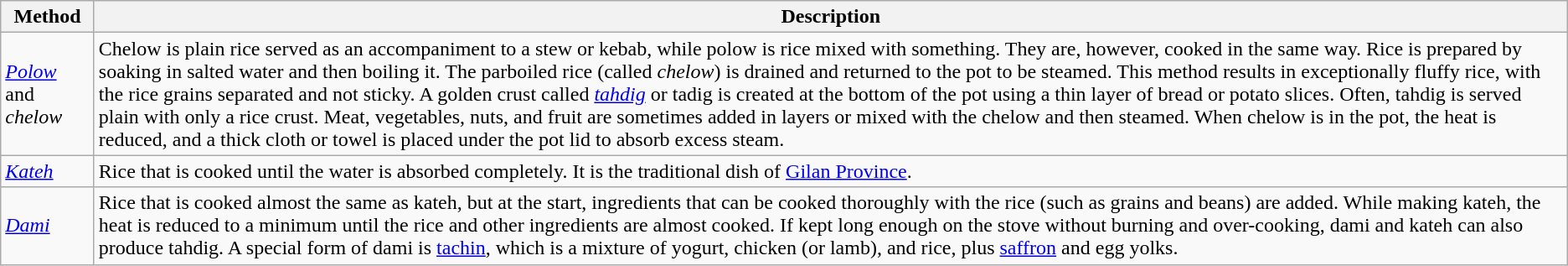<table class="wikitable">
<tr>
<th>Method</th>
<th>Description</th>
</tr>
<tr>
<td><a href='#'><em>Polow</em></a> and <em>chelow</em></td>
<td>Chelow is plain rice served as an accompaniment to a stew or kebab, while polow is rice mixed with something. They are, however, cooked in the same way. Rice is prepared by soaking in salted water and then boiling it. The parboiled rice (called <em>chelow</em>) is drained and returned to the pot to be steamed. This method results in exceptionally fluffy rice, with the rice grains separated and not sticky. A golden crust called <em><a href='#'>tahdig</a></em> or tadig is created at the bottom of the pot using a thin layer of bread or potato slices. Often, tahdig is served plain with only a rice crust. Meat, vegetables, nuts, and fruit are sometimes added in layers or mixed with the chelow and then steamed. When chelow is in the pot, the heat is reduced, and a thick cloth or towel is placed under the pot lid to absorb excess steam.</td>
</tr>
<tr>
<td><em><a href='#'>Kateh</a></em></td>
<td>Rice that is cooked until the water is absorbed completely. It is the traditional dish of <a href='#'>Gilan Province</a>.</td>
</tr>
<tr>
<td><em><a href='#'>Dami</a></em></td>
<td>Rice that is cooked almost the same as kateh, but at the start, ingredients that can be cooked thoroughly with the rice (such as grains and beans) are added. While making kateh, the heat is reduced to a minimum until the rice and other ingredients are almost cooked. If kept long enough on the stove without burning and over-cooking, dami and kateh can also produce tahdig. A special form of dami is <a href='#'>tachin</a>, which is a mixture of yogurt, chicken (or lamb), and rice, plus <a href='#'>saffron</a> and egg yolks.</td>
</tr>
</table>
